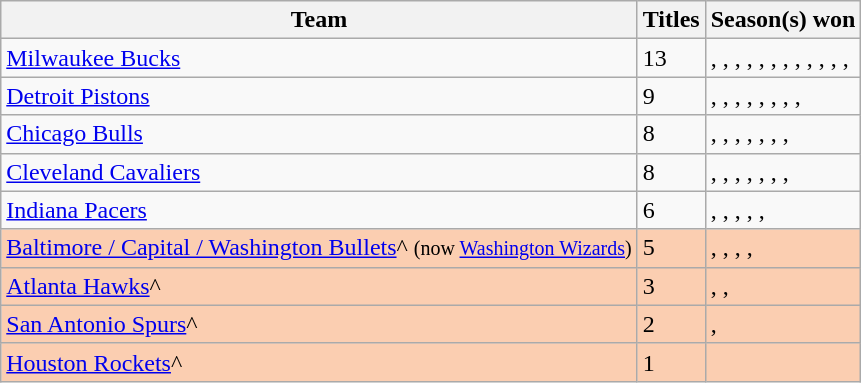<table class="wikitable sortable">
<tr>
<th>Team</th>
<th>Titles</th>
<th>Season(s) won</th>
</tr>
<tr>
<td><a href='#'>Milwaukee Bucks</a></td>
<td>13</td>
<td>, , , , , , , , , , , , </td>
</tr>
<tr>
<td><a href='#'>Detroit Pistons</a></td>
<td>9</td>
<td>, , , , , , , , </td>
</tr>
<tr>
<td><a href='#'>Chicago Bulls</a></td>
<td>8</td>
<td>, , , , , , , </td>
</tr>
<tr>
<td><a href='#'>Cleveland Cavaliers</a></td>
<td>8</td>
<td>, , , , , , , </td>
</tr>
<tr>
<td><a href='#'>Indiana Pacers</a></td>
<td>6</td>
<td>, , , , , </td>
</tr>
<tr>
<td bgcolor=#FBCEB1><a href='#'>Baltimore / Capital / Washington Bullets</a>^ <small>(now <a href='#'>Washington Wizards</a>)</small></td>
<td bgcolor=#FBCEB1>5</td>
<td bgcolor=#FBCEB1>, , , , </td>
</tr>
<tr>
<td bgcolor=#FBCEB1><a href='#'>Atlanta Hawks</a>^</td>
<td bgcolor=#FBCEB1>3</td>
<td bgcolor=#FBCEB1>, , </td>
</tr>
<tr>
<td bgcolor=#FBCEB1><a href='#'>San Antonio Spurs</a>^</td>
<td bgcolor=#FBCEB1>2</td>
<td bgcolor=#FBCEB1>, </td>
</tr>
<tr>
<td bgcolor=#FBCEB1><a href='#'>Houston Rockets</a>^</td>
<td bgcolor=#FBCEB1>1</td>
<td bgcolor=#FBCEB1></td>
</tr>
</table>
